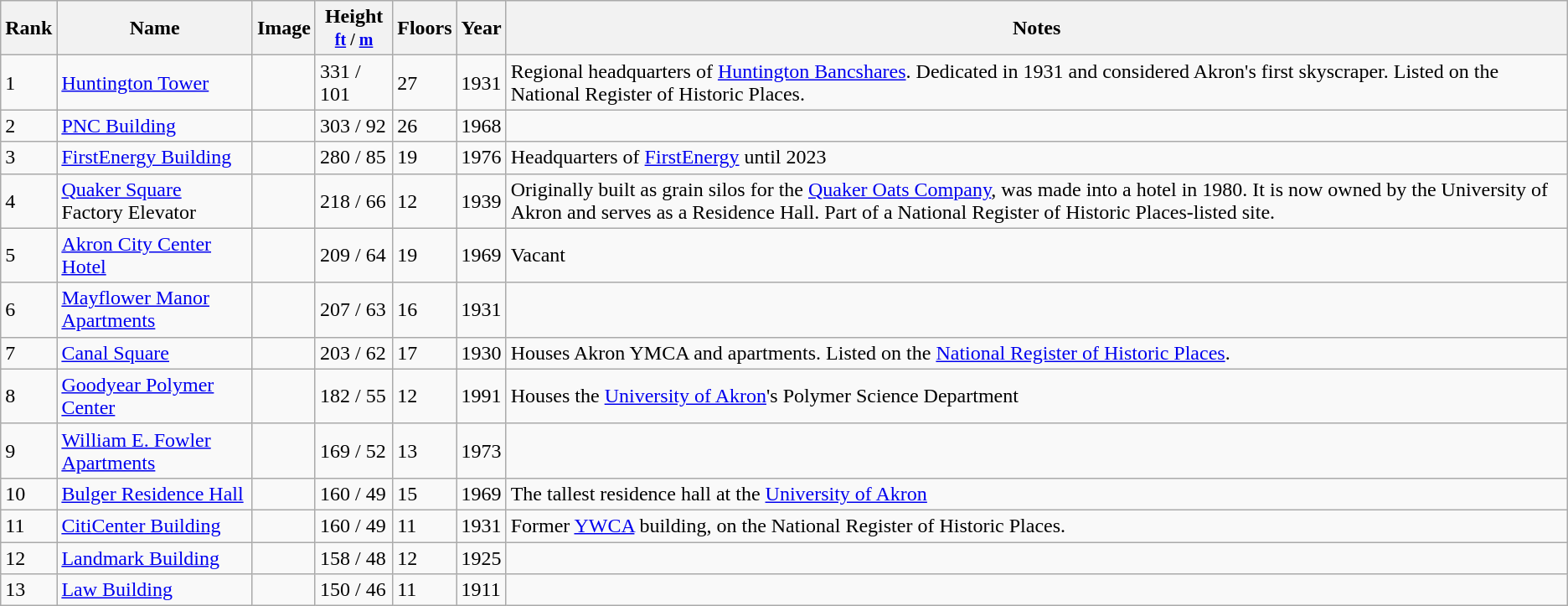<table class="wikitable sortable">
<tr>
<th>Rank</th>
<th>Name</th>
<th>Image</th>
<th>Height<br><small><a href='#'>ft</a> / <a href='#'>m</a></small></th>
<th>Floors</th>
<th>Year</th>
<th class="unsortable">Notes</th>
</tr>
<tr>
<td>1</td>
<td><a href='#'>Huntington Tower</a></td>
<td></td>
<td>331 / 101</td>
<td>27</td>
<td>1931</td>
<td>Regional headquarters of <a href='#'>Huntington Bancshares</a>. Dedicated in 1931 and considered Akron's first skyscraper. Listed on the National Register of Historic Places.</td>
</tr>
<tr>
<td>2</td>
<td><a href='#'>PNC Building</a></td>
<td></td>
<td>303 / 92</td>
<td>26</td>
<td>1968</td>
<td></td>
</tr>
<tr>
<td>3</td>
<td><a href='#'>FirstEnergy Building</a></td>
<td></td>
<td>280 / 85</td>
<td>19</td>
<td>1976</td>
<td>Headquarters of <a href='#'>FirstEnergy</a> until 2023</td>
</tr>
<tr>
<td>4</td>
<td><a href='#'>Quaker Square</a> Factory Elevator</td>
<td></td>
<td>218 / 66</td>
<td>12</td>
<td>1939</td>
<td>Originally built as grain silos for the <a href='#'>Quaker Oats Company</a>, was made into a hotel in 1980. It is now owned by the University of Akron and serves as a Residence Hall. Part of a National Register of Historic Places-listed site.</td>
</tr>
<tr>
<td>5</td>
<td><a href='#'>Akron City Center Hotel</a></td>
<td></td>
<td>209 / 64</td>
<td>19</td>
<td>1969</td>
<td>Vacant</td>
</tr>
<tr>
<td>6</td>
<td><a href='#'>Mayflower Manor Apartments</a></td>
<td></td>
<td>207 / 63</td>
<td>16</td>
<td>1931</td>
<td></td>
</tr>
<tr>
<td>7</td>
<td><a href='#'>Canal Square</a></td>
<td></td>
<td>203 / 62</td>
<td>17</td>
<td>1930</td>
<td>Houses Akron YMCA and apartments. Listed on the <a href='#'>National Register of Historic Places</a>.</td>
</tr>
<tr>
<td>8</td>
<td><a href='#'>Goodyear Polymer Center</a></td>
<td></td>
<td>182 / 55</td>
<td>12</td>
<td>1991</td>
<td>Houses the <a href='#'>University of Akron</a>'s Polymer Science Department</td>
</tr>
<tr>
<td>9</td>
<td><a href='#'>William E. Fowler Apartments</a></td>
<td></td>
<td>169 / 52</td>
<td>13</td>
<td>1973</td>
<td></td>
</tr>
<tr>
<td>10</td>
<td><a href='#'>Bulger Residence Hall</a></td>
<td></td>
<td>160 / 49</td>
<td>15</td>
<td>1969</td>
<td>The tallest residence hall at the <a href='#'>University of Akron</a></td>
</tr>
<tr>
<td>11</td>
<td><a href='#'>CitiCenter Building</a></td>
<td></td>
<td>160 / 49</td>
<td>11</td>
<td>1931</td>
<td>Former <a href='#'>YWCA</a> building, on the National Register of Historic Places.</td>
</tr>
<tr>
<td>12</td>
<td><a href='#'>Landmark Building</a></td>
<td></td>
<td>158 / 48</td>
<td>12</td>
<td>1925</td>
<td></td>
</tr>
<tr>
<td>13</td>
<td><a href='#'>Law Building</a></td>
<td></td>
<td>150 / 46</td>
<td>11</td>
<td>1911</td>
<td></td>
</tr>
</table>
